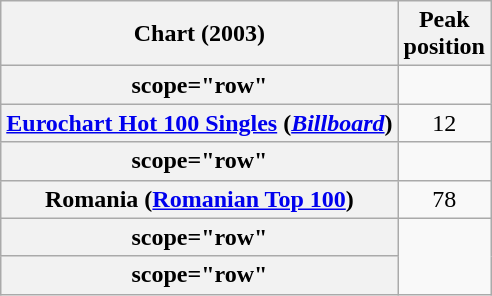<table class="wikitable sortable plainrowheaders" style="text-align:center">
<tr>
<th scope="col">Chart (2003)</th>
<th scope="col">Peak<br>position</th>
</tr>
<tr>
<th>scope="row"</th>
</tr>
<tr>
<th scope="row"><a href='#'>Eurochart Hot 100 Singles</a> (<em><a href='#'>Billboard</a></em>)</th>
<td>12</td>
</tr>
<tr>
<th>scope="row"</th>
</tr>
<tr>
<th scope="row">Romania (<a href='#'>Romanian Top 100</a>)</th>
<td>78</td>
</tr>
<tr>
<th>scope="row"</th>
</tr>
<tr>
<th>scope="row"</th>
</tr>
</table>
